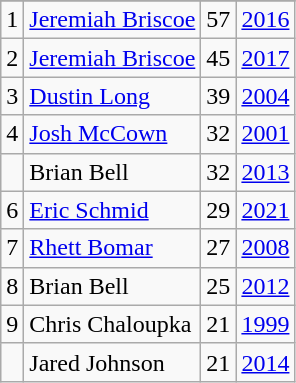<table class="wikitable">
<tr>
</tr>
<tr>
<td>1</td>
<td><a href='#'>Jeremiah Briscoe</a></td>
<td>57</td>
<td><a href='#'>2016</a></td>
</tr>
<tr>
<td>2</td>
<td><a href='#'>Jeremiah Briscoe</a></td>
<td>45</td>
<td><a href='#'>2017</a></td>
</tr>
<tr>
<td>3</td>
<td><a href='#'>Dustin Long</a></td>
<td>39</td>
<td><a href='#'>2004</a></td>
</tr>
<tr>
<td>4</td>
<td><a href='#'>Josh McCown</a></td>
<td>32</td>
<td><a href='#'>2001</a></td>
</tr>
<tr>
<td></td>
<td>Brian Bell</td>
<td>32</td>
<td><a href='#'>2013</a></td>
</tr>
<tr>
<td>6</td>
<td><a href='#'>Eric Schmid</a></td>
<td>29</td>
<td><a href='#'>2021</a></td>
</tr>
<tr>
<td>7</td>
<td><a href='#'>Rhett Bomar</a></td>
<td>27</td>
<td><a href='#'>2008</a></td>
</tr>
<tr>
<td>8</td>
<td>Brian Bell</td>
<td>25</td>
<td><a href='#'>2012</a></td>
</tr>
<tr>
<td>9</td>
<td>Chris Chaloupka</td>
<td>21</td>
<td><a href='#'>1999</a></td>
</tr>
<tr>
<td></td>
<td>Jared Johnson</td>
<td>21</td>
<td><a href='#'>2014</a></td>
</tr>
</table>
